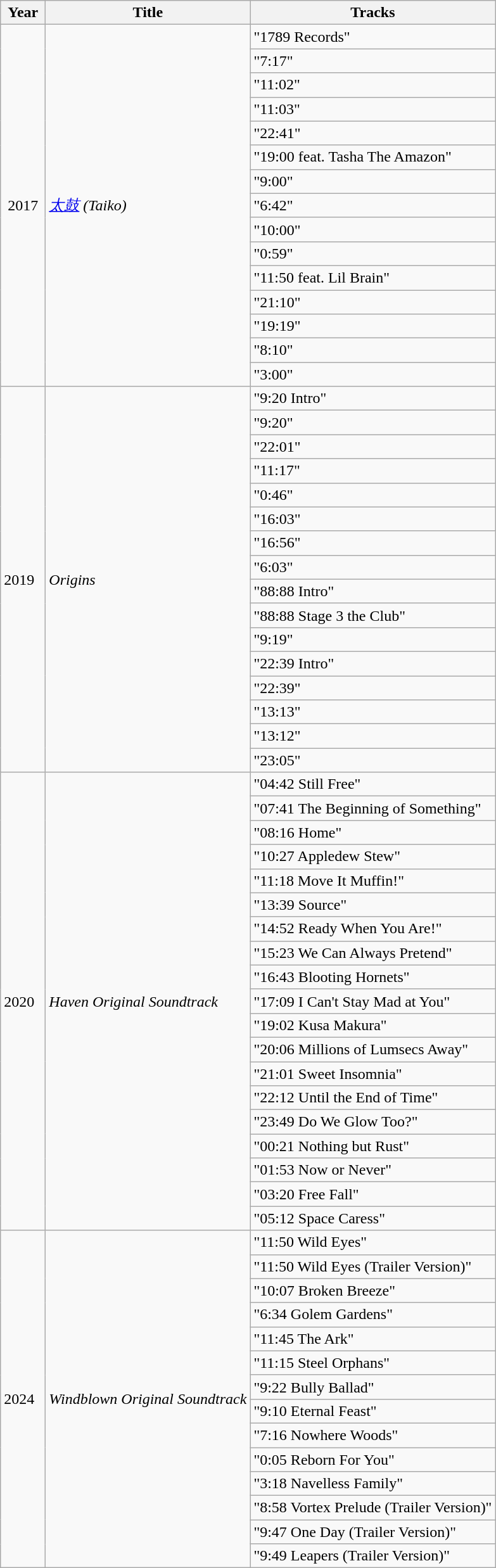<table class="wikitable">
<tr>
<th align="center" valign="top" width="40">Year</th>
<th align="left" valign="top">Title</th>
<th align="left" valign="top">Tracks</th>
</tr>
<tr>
<td align="center" valign="center"  rowspan="15">2017</td>
<td align="left" valign="center"  rowspan="15"><em><a href='#'>太鼓</a> (Taiko)</em></td>
<td align="left" valign="top">"1789 Records"</td>
</tr>
<tr>
<td align="left" valign="top">"7:17"</td>
</tr>
<tr>
<td align="left" valign="top">"11:02"</td>
</tr>
<tr>
<td align="left" valign="top">"11:03"</td>
</tr>
<tr>
<td align="left" valign="top">"22:41"</td>
</tr>
<tr>
<td align="left" valign="top">"19:00 feat. Tasha The Amazon"</td>
</tr>
<tr>
<td align="left" valign="top">"9:00"</td>
</tr>
<tr>
<td align="left" valign="top">"6:42"</td>
</tr>
<tr>
<td align="left" valign="top">"10:00"</td>
</tr>
<tr>
<td align="left" valign="top">"0:59"</td>
</tr>
<tr>
<td align="left" valign="top">"11:50 feat. Lil Brain"</td>
</tr>
<tr>
<td align="left" valign="top">"21:10"</td>
</tr>
<tr>
<td align="left" valign="top">"19:19"</td>
</tr>
<tr>
<td align="left" valign="top">"8:10"</td>
</tr>
<tr>
<td align="left" valign="top">"3:00"</td>
</tr>
<tr>
<td rowspan="16">2019</td>
<td rowspan="16"><em>Origins</em></td>
<td align="left" valign="top">"9:20 Intro"</td>
</tr>
<tr>
<td>"9:20"</td>
</tr>
<tr>
<td>"22:01"</td>
</tr>
<tr>
<td>"11:17"</td>
</tr>
<tr>
<td>"0:46"</td>
</tr>
<tr>
<td>"16:03"</td>
</tr>
<tr>
<td>"16:56"</td>
</tr>
<tr>
<td>"6:03"</td>
</tr>
<tr>
<td>"88:88 Intro"</td>
</tr>
<tr>
<td>"88:88 Stage 3 the Club"</td>
</tr>
<tr>
<td>"9:19"</td>
</tr>
<tr>
<td>"22:39 Intro"</td>
</tr>
<tr>
<td>"22:39"</td>
</tr>
<tr>
<td>"13:13"</td>
</tr>
<tr>
<td>"13:12"</td>
</tr>
<tr>
<td>"23:05"</td>
</tr>
<tr>
<td rowspan="19">2020</td>
<td rowspan="19"><em>Haven Original Soundtrack</em></td>
<td>"04:42 Still Free"</td>
</tr>
<tr>
<td>"07:41 The Beginning of Something"</td>
</tr>
<tr>
<td>"08:16 Home"</td>
</tr>
<tr>
<td>"10:27 Appledew Stew"</td>
</tr>
<tr>
<td>"11:18 Move It Muffin!"</td>
</tr>
<tr>
<td>"13:39 Source"</td>
</tr>
<tr>
<td>"14:52 Ready When You Are!"</td>
</tr>
<tr>
<td>"15:23 We Can Always Pretend"</td>
</tr>
<tr>
<td>"16:43 Blooting Hornets"</td>
</tr>
<tr>
<td>"17:09 I Can't Stay Mad at You"</td>
</tr>
<tr>
<td>"19:02 Kusa Makura"</td>
</tr>
<tr>
<td>"20:06 Millions of Lumsecs Away"</td>
</tr>
<tr>
<td>"21:01 Sweet Insomnia"</td>
</tr>
<tr>
<td>"22:12 Until the End of Time"</td>
</tr>
<tr>
<td>"23:49 Do We Glow Too?"</td>
</tr>
<tr>
<td>"00:21 Nothing but Rust"</td>
</tr>
<tr>
<td>"01:53 Now or Never"</td>
</tr>
<tr>
<td>"03:20 Free Fall"</td>
</tr>
<tr>
<td>"05:12 Space Caress"</td>
</tr>
<tr>
<td rowspan="14">2024</td>
<td rowspan="14"><em>Windblown Original Soundtrack</em></td>
<td>"11:50 Wild Eyes"</td>
</tr>
<tr>
<td>"11:50 Wild Eyes (Trailer Version)"</td>
</tr>
<tr>
<td>"10:07 Broken Breeze"</td>
</tr>
<tr>
<td>"6:34 Golem Gardens"</td>
</tr>
<tr>
<td>"11:45 The Ark"</td>
</tr>
<tr>
<td>"11:15 Steel Orphans"</td>
</tr>
<tr>
<td>"9:22 Bully Ballad"</td>
</tr>
<tr>
<td>"9:10 Eternal Feast"</td>
</tr>
<tr>
<td>"7:16 Nowhere Woods"</td>
</tr>
<tr>
<td>"0:05 Reborn For You"</td>
</tr>
<tr>
<td>"3:18 Navelless Family"</td>
</tr>
<tr>
<td>"8:58 Vortex Prelude (Trailer Version)"</td>
</tr>
<tr>
<td>"9:47 One Day (Trailer Version)"</td>
</tr>
<tr>
<td>"9:49 Leapers (Trailer Version)"</td>
</tr>
</table>
